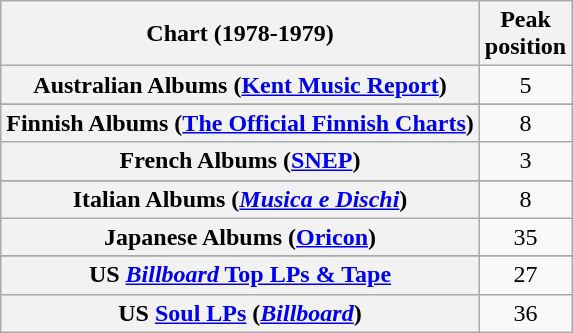<table class="wikitable sortable plainrowheaders">
<tr>
<th>Chart (1978-1979)</th>
<th>Peak<br>position</th>
</tr>
<tr>
<th scope="row">Australian Albums (<a href='#'>Kent Music Report</a>)</th>
<td align="center">5</td>
</tr>
<tr>
</tr>
<tr>
</tr>
<tr>
</tr>
<tr>
<th scope="row">Finnish Albums (<a href='#'>The Official Finnish Charts</a>)</th>
<td align="center">8</td>
</tr>
<tr>
<th scope="row">French Albums (<a href='#'>SNEP</a>)</th>
<td align="center">3</td>
</tr>
<tr>
</tr>
<tr>
<th scope="row">Italian Albums (<em><a href='#'>Musica e Dischi</a></em>)</th>
<td align="center">8</td>
</tr>
<tr>
<th scope="row">Japanese Albums (<a href='#'>Oricon</a>)</th>
<td align="center">35</td>
</tr>
<tr>
</tr>
<tr>
</tr>
<tr>
</tr>
<tr>
</tr>
<tr>
<th scope="row">US <a href='#'><em>Billboard</em> Top LPs & Tape</a></th>
<td style="text-align:center;">27</td>
</tr>
<tr>
<th scope="row">US <a href='#'>Soul LPs</a> (<em><a href='#'>Billboard</a></em>)</th>
<td style="text-align:center;">36</td>
</tr>
</table>
